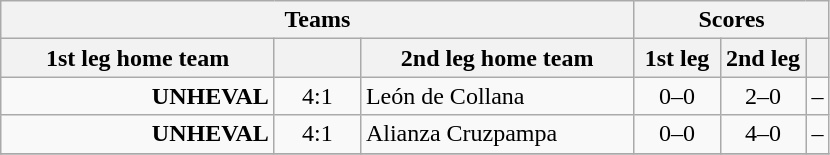<table class="wikitable" style="text-align: center;">
<tr>
<th colspan=3>Teams</th>
<th colspan=3>Scores</th>
</tr>
<tr>
<th width="175">1st leg home team</th>
<th width="50"></th>
<th width="175">2nd leg home team</th>
<th width="50">1st leg</th>
<th width="50">2nd leg</th>
<th></th>
</tr>
<tr>
<td align=right><strong>UNHEVAL</strong></td>
<td>4:1</td>
<td align=left>León de Collana</td>
<td>0–0</td>
<td>2–0</td>
<td>–</td>
</tr>
<tr>
<td align=right><strong>UNHEVAL</strong></td>
<td>4:1</td>
<td align=left>Alianza Cruzpampa</td>
<td>0–0</td>
<td>4–0</td>
<td>–</td>
</tr>
<tr>
</tr>
</table>
